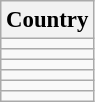<table class="wikitable" style="font-size:95%;">
<tr>
<th>Country</th>
</tr>
<tr>
<td></td>
</tr>
<tr>
<td></td>
</tr>
<tr>
<td></td>
</tr>
<tr>
<td></td>
</tr>
<tr>
<td></td>
</tr>
<tr>
<td></td>
</tr>
</table>
